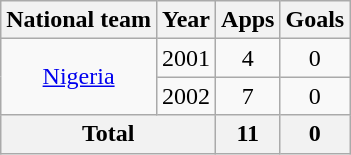<table class="wikitable" style="text-align:center">
<tr>
<th>National team</th>
<th>Year</th>
<th>Apps</th>
<th>Goals</th>
</tr>
<tr>
<td rowspan="2"><a href='#'>Nigeria</a></td>
<td>2001</td>
<td>4</td>
<td>0</td>
</tr>
<tr>
<td>2002</td>
<td>7</td>
<td>0</td>
</tr>
<tr>
<th colspan="2">Total</th>
<th>11</th>
<th>0</th>
</tr>
</table>
